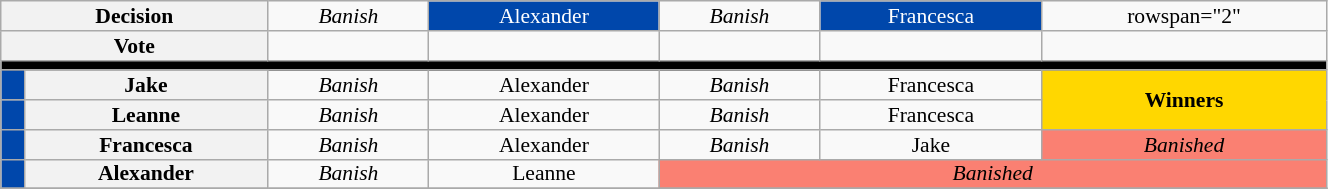<table class="wikitable" style="text-align:center; width:70%; font-size:90%; line-height:13px">
<tr>
<th colspan="2">Decision</th>
<td><em>Banish</em></td>
<td bgcolor="#0047AB" style="color:#FFFFFF">Alexander</td>
<td><em>Banish</em></td>
<td bgcolor="#0047AB" style="color:#FFFFFF">Francesca</td>
<td>rowspan="2" </td>
</tr>
<tr>
<th colspan="2">Vote</th>
<td></td>
<td></td>
<td></td>
<td></td>
</tr>
<tr>
<td colspan="24" bgcolor="#000000"></td>
</tr>
<tr>
<td bgcolor="#0047AB"></td>
<th>Jake</th>
<td><em>Banish</em></td>
<td>Alexander</td>
<td><em>Banish</em></td>
<td>Francesca</td>
<td rowspan="2" style="background:gold"><strong>Winners</strong></td>
</tr>
<tr>
<td bgcolor="#0047AB"></td>
<th>Leanne</th>
<td><em>Banish</em></td>
<td>Alexander</td>
<td><em>Banish</em></td>
<td>Francesca</td>
</tr>
<tr>
<td bgcolor="#0047AB"></td>
<th>Francesca</th>
<td><em>Banish</em></td>
<td>Alexander</td>
<td><em>Banish</em></td>
<td>Jake</td>
<td colspan="1" style="background:salmon"><em>Banished</em></td>
</tr>
<tr>
<td bgcolor="#0047AB"></td>
<th>Alexander</th>
<td><em>Banish</em></td>
<td>Leanne</td>
<td colspan="3" style="background:salmon"><em>Banished</em></td>
</tr>
<tr>
</tr>
</table>
